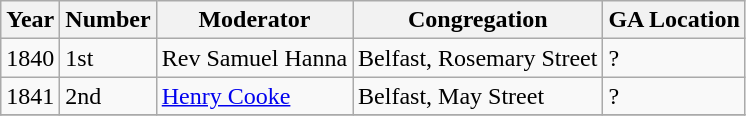<table class="wikitable sortable">
<tr>
<th>Year</th>
<th>Number</th>
<th>Moderator</th>
<th>Congregation</th>
<th>GA Location</th>
</tr>
<tr>
<td>1840</td>
<td>1st</td>
<td>Rev Samuel Hanna</td>
<td>Belfast, Rosemary Street</td>
<td>?</td>
</tr>
<tr>
<td>1841</td>
<td>2nd</td>
<td><a href='#'>Henry Cooke</a></td>
<td>Belfast, May Street</td>
<td>?</td>
</tr>
<tr>
</tr>
</table>
